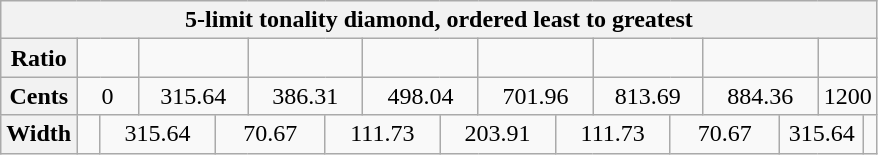<table class="wikitable" style="text-align:center">
<tr>
<th colspan=17>5-limit tonality diamond, ordered least to greatest</th>
</tr>
<tr>
<th>Ratio</th>
<td colspan=2></td>
<td colspan=2></td>
<td colspan=2></td>
<td colspan=2></td>
<td colspan=2></td>
<td colspan=2></td>
<td colspan=2></td>
<td colspan=2></td>
</tr>
<tr>
<th>Cents</th>
<td colspan=2>0</td>
<td colspan=2>315.64</td>
<td colspan=2>386.31</td>
<td colspan=2>498.04</td>
<td colspan=2>701.96</td>
<td colspan=2>813.69</td>
<td colspan=2>884.36</td>
<td colspan=2>1200</td>
</tr>
<tr>
<th>Width</th>
<td></td>
<td colspan=2>315.64</td>
<td colspan=2>70.67</td>
<td colspan=2>111.73</td>
<td colspan=2>203.91</td>
<td colspan=2>111.73</td>
<td colspan=2>70.67</td>
<td colspan=2>315.64</td>
<td></td>
</tr>
</table>
